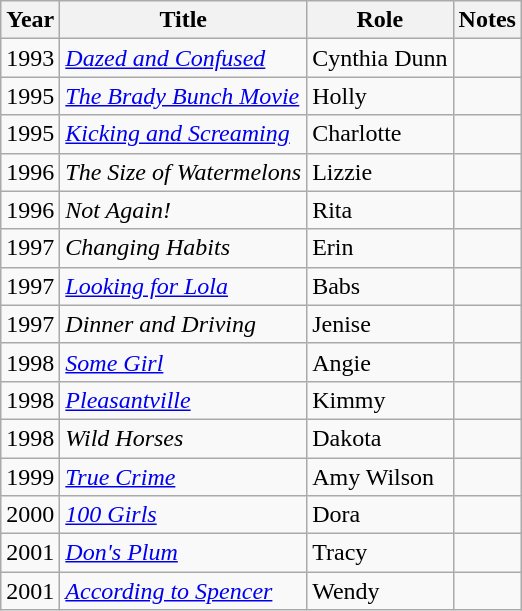<table class="wikitable sortable">
<tr>
<th>Year</th>
<th>Title</th>
<th>Role</th>
<th>Notes</th>
</tr>
<tr>
<td>1993</td>
<td><a href='#'><em>Dazed and Confused</em></a></td>
<td>Cynthia Dunn</td>
<td></td>
</tr>
<tr>
<td>1995</td>
<td><em><a href='#'>The Brady Bunch Movie</a></em></td>
<td>Holly</td>
<td></td>
</tr>
<tr>
<td>1995</td>
<td><a href='#'><em>Kicking and Screaming</em></a></td>
<td>Charlotte</td>
<td></td>
</tr>
<tr>
<td>1996</td>
<td><em>The Size of Watermelons</em></td>
<td>Lizzie</td>
<td></td>
</tr>
<tr>
<td>1996</td>
<td><em>Not Again!</em></td>
<td>Rita</td>
<td></td>
</tr>
<tr>
<td>1997</td>
<td><em>Changing Habits</em></td>
<td>Erin</td>
<td></td>
</tr>
<tr>
<td>1997</td>
<td><em><a href='#'>Looking for Lola</a></em></td>
<td>Babs</td>
<td></td>
</tr>
<tr>
<td>1997</td>
<td><em>Dinner and Driving</em></td>
<td>Jenise</td>
<td></td>
</tr>
<tr>
<td>1998</td>
<td><em><a href='#'>Some Girl</a></em></td>
<td>Angie</td>
<td></td>
</tr>
<tr>
<td>1998</td>
<td><a href='#'><em>Pleasantville</em></a></td>
<td>Kimmy</td>
<td></td>
</tr>
<tr>
<td>1998</td>
<td><em>Wild Horses</em></td>
<td>Dakota</td>
<td></td>
</tr>
<tr>
<td>1999</td>
<td><a href='#'><em>True Crime</em></a></td>
<td>Amy Wilson</td>
<td></td>
</tr>
<tr>
<td>2000</td>
<td><em><a href='#'>100 Girls</a></em></td>
<td>Dora</td>
<td></td>
</tr>
<tr>
<td>2001</td>
<td><em><a href='#'>Don's Plum</a></em></td>
<td>Tracy</td>
<td></td>
</tr>
<tr>
<td>2001</td>
<td><em><a href='#'>According to Spencer</a></em></td>
<td>Wendy</td>
<td></td>
</tr>
</table>
